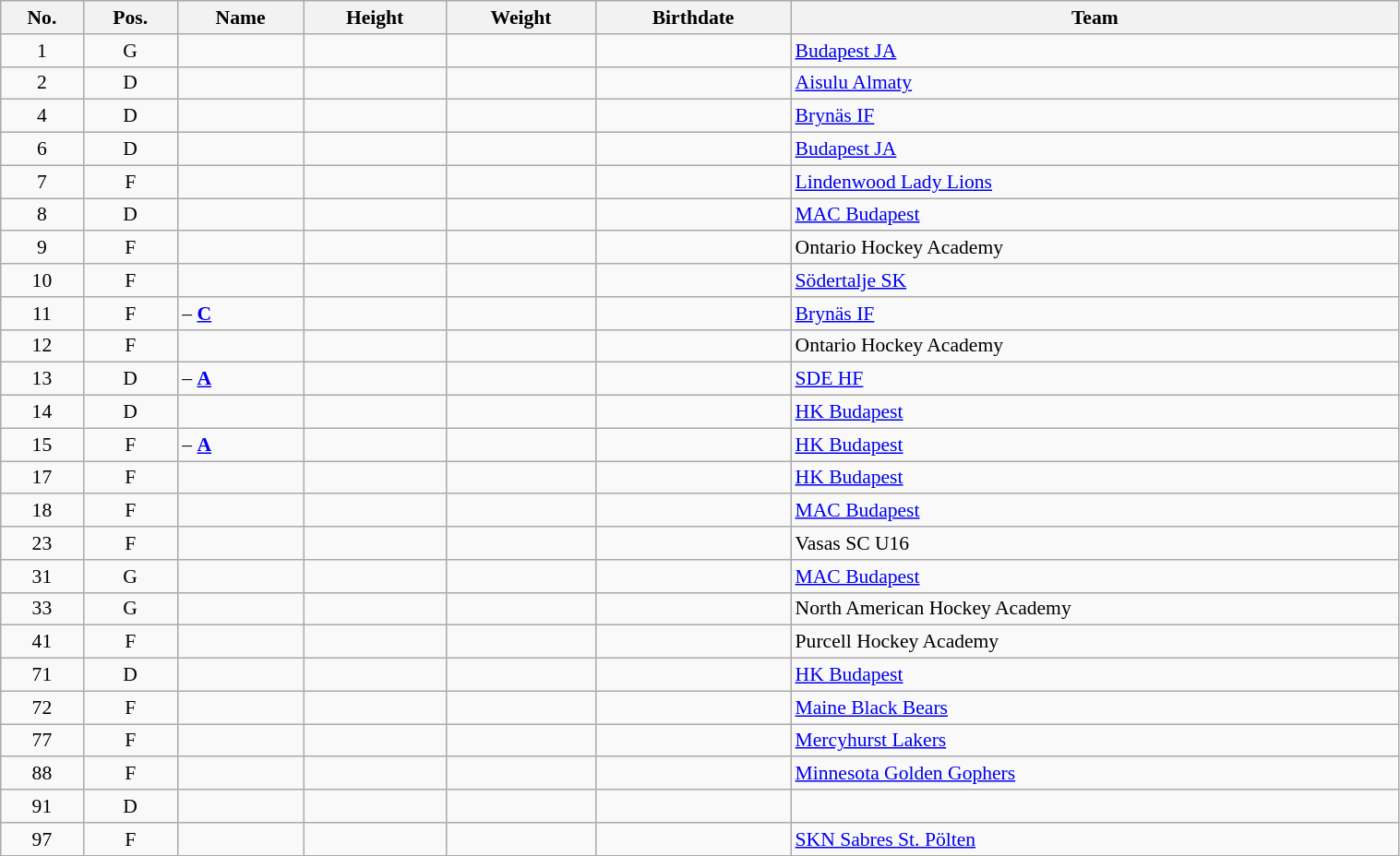<table width="80%" class="wikitable sortable" style="font-size: 90%; text-align: center;">
<tr>
<th>No.</th>
<th>Pos.</th>
<th>Name</th>
<th>Height</th>
<th>Weight</th>
<th>Birthdate</th>
<th>Team</th>
</tr>
<tr>
<td>1</td>
<td>G</td>
<td align=left></td>
<td></td>
<td></td>
<td></td>
<td align=left> <a href='#'>Budapest JA</a></td>
</tr>
<tr>
<td>2</td>
<td>D</td>
<td align=left></td>
<td></td>
<td></td>
<td></td>
<td align=left> <a href='#'>Aisulu Almaty</a></td>
</tr>
<tr>
<td>4</td>
<td>D</td>
<td align=left></td>
<td></td>
<td></td>
<td></td>
<td align=left> <a href='#'>Brynäs IF</a></td>
</tr>
<tr>
<td>6</td>
<td>D</td>
<td align=left></td>
<td></td>
<td></td>
<td></td>
<td align=left> <a href='#'>Budapest JA</a></td>
</tr>
<tr>
<td>7</td>
<td>F</td>
<td align=left></td>
<td></td>
<td></td>
<td></td>
<td align=left> <a href='#'>Lindenwood Lady Lions</a></td>
</tr>
<tr>
<td>8</td>
<td>D</td>
<td align=left></td>
<td></td>
<td></td>
<td></td>
<td align=left> <a href='#'>MAC Budapest</a></td>
</tr>
<tr>
<td>9</td>
<td>F</td>
<td align=left></td>
<td></td>
<td></td>
<td></td>
<td align=left> Ontario Hockey Academy</td>
</tr>
<tr>
<td>10</td>
<td>F</td>
<td align=left></td>
<td></td>
<td></td>
<td></td>
<td align=left> <a href='#'>Södertalje SK</a></td>
</tr>
<tr>
<td>11</td>
<td>F</td>
<td align=left> – <a href='#'><strong>C</strong></a></td>
<td></td>
<td></td>
<td></td>
<td align=left> <a href='#'>Brynäs IF</a></td>
</tr>
<tr>
<td>12</td>
<td>F</td>
<td align=left></td>
<td></td>
<td></td>
<td></td>
<td align=left> Ontario Hockey Academy</td>
</tr>
<tr>
<td>13</td>
<td>D</td>
<td align=left> – <a href='#'><strong>A</strong></a></td>
<td></td>
<td></td>
<td></td>
<td align=left> <a href='#'>SDE HF</a></td>
</tr>
<tr>
<td>14</td>
<td>D</td>
<td align=left></td>
<td></td>
<td></td>
<td></td>
<td align=left> <a href='#'>HK Budapest</a></td>
</tr>
<tr>
<td>15</td>
<td>F</td>
<td align=left> – <a href='#'><strong>A</strong></a></td>
<td></td>
<td></td>
<td></td>
<td align=left> <a href='#'>HK Budapest</a></td>
</tr>
<tr>
<td>17</td>
<td>F</td>
<td align=left></td>
<td></td>
<td></td>
<td></td>
<td align=left> <a href='#'>HK Budapest</a></td>
</tr>
<tr>
<td>18</td>
<td>F</td>
<td align=left></td>
<td></td>
<td></td>
<td></td>
<td align=left> <a href='#'>MAC Budapest</a></td>
</tr>
<tr>
<td>23</td>
<td>F</td>
<td align=left></td>
<td></td>
<td></td>
<td></td>
<td align=left> Vasas SC U16</td>
</tr>
<tr>
<td>31</td>
<td>G</td>
<td align=left></td>
<td></td>
<td></td>
<td></td>
<td align=left> <a href='#'>MAC Budapest</a></td>
</tr>
<tr>
<td>33</td>
<td>G</td>
<td align=left></td>
<td></td>
<td></td>
<td></td>
<td align=left> North American Hockey Academy</td>
</tr>
<tr>
<td>41</td>
<td>F</td>
<td align=left></td>
<td></td>
<td></td>
<td></td>
<td align=left> Purcell Hockey Academy</td>
</tr>
<tr>
<td>71</td>
<td>D</td>
<td align=left></td>
<td></td>
<td></td>
<td></td>
<td align=left> <a href='#'>HK Budapest</a></td>
</tr>
<tr>
<td>72</td>
<td>F</td>
<td align=left></td>
<td></td>
<td></td>
<td></td>
<td align=left> <a href='#'>Maine Black Bears</a></td>
</tr>
<tr>
<td>77</td>
<td>F</td>
<td align=left></td>
<td></td>
<td></td>
<td></td>
<td align=left> <a href='#'>Mercyhurst Lakers</a></td>
</tr>
<tr>
<td>88</td>
<td>F</td>
<td align=left></td>
<td></td>
<td></td>
<td></td>
<td align=left> <a href='#'>Minnesota Golden Gophers</a></td>
</tr>
<tr>
<td>91</td>
<td>D</td>
<td align=left></td>
<td></td>
<td></td>
<td></td>
<td align=left> </td>
</tr>
<tr>
<td>97</td>
<td>F</td>
<td align=left></td>
<td></td>
<td></td>
<td></td>
<td align=left> <a href='#'>SKN Sabres St. Pölten</a></td>
</tr>
</table>
